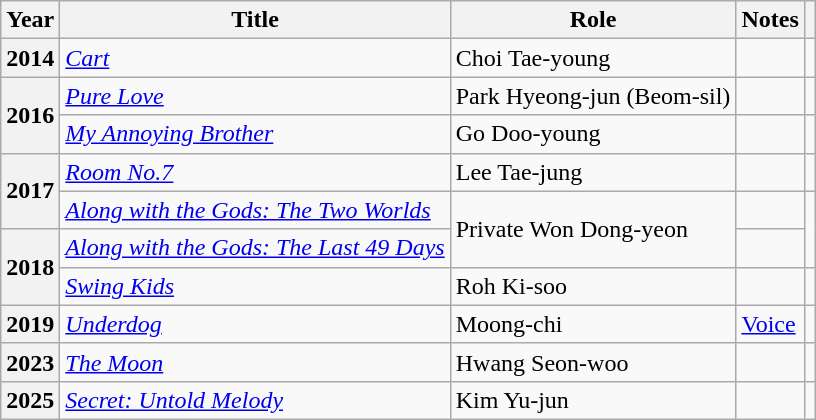<table class="wikitable plainrowheaders sortable">
<tr>
<th scope="col">Year</th>
<th scope="col">Title</th>
<th scope="col">Role</th>
<th scope="col">Notes</th>
<th scope="col" class="unsortable"></th>
</tr>
<tr>
<th scope="row">2014</th>
<td><em><a href='#'>Cart</a></em></td>
<td>Choi Tae-young</td>
<td></td>
<td style="text-align:center"></td>
</tr>
<tr>
<th scope="row" rowspan="2">2016</th>
<td><em><a href='#'>Pure Love</a></em></td>
<td>Park Hyeong-jun (Beom-sil)</td>
<td></td>
<td style="text-align:center"></td>
</tr>
<tr>
<td><em><a href='#'>My Annoying Brother</a></em></td>
<td>Go Doo-young</td>
<td></td>
<td style="text-align:center"></td>
</tr>
<tr>
<th scope="row" rowspan="2">2017</th>
<td><em><a href='#'>Room No.7</a></em></td>
<td>Lee Tae-jung</td>
<td></td>
<td style="text-align:center"></td>
</tr>
<tr>
<td><em><a href='#'>Along with the Gods: The Two Worlds</a></em></td>
<td rowspan="2">Private Won Dong-yeon</td>
<td></td>
<td rowspan="2" align="center"></td>
</tr>
<tr>
<th scope="row" rowspan="2">2018</th>
<td><em><a href='#'>Along with the Gods: The Last 49 Days</a></em></td>
<td style="text-align:center"></td>
</tr>
<tr>
<td><em><a href='#'>Swing Kids</a></em></td>
<td>Roh Ki-soo</td>
<td></td>
<td style="text-align:center"></td>
</tr>
<tr>
<th scope="row">2019</th>
<td><em><a href='#'>Underdog</a></em></td>
<td>Moong-chi</td>
<td><a href='#'>Voice</a></td>
<td style="text-align:center"></td>
</tr>
<tr>
<th scope="row">2023</th>
<td><em><a href='#'>The Moon</a></em></td>
<td>Hwang Seon-woo</td>
<td></td>
<td style="text-align:center"></td>
</tr>
<tr>
<th scope="row">2025</th>
<td><em><a href='#'>Secret: Untold Melody</a></em></td>
<td>Kim Yu-jun</td>
<td></td>
<td style="text-align:center"></td>
</tr>
</table>
